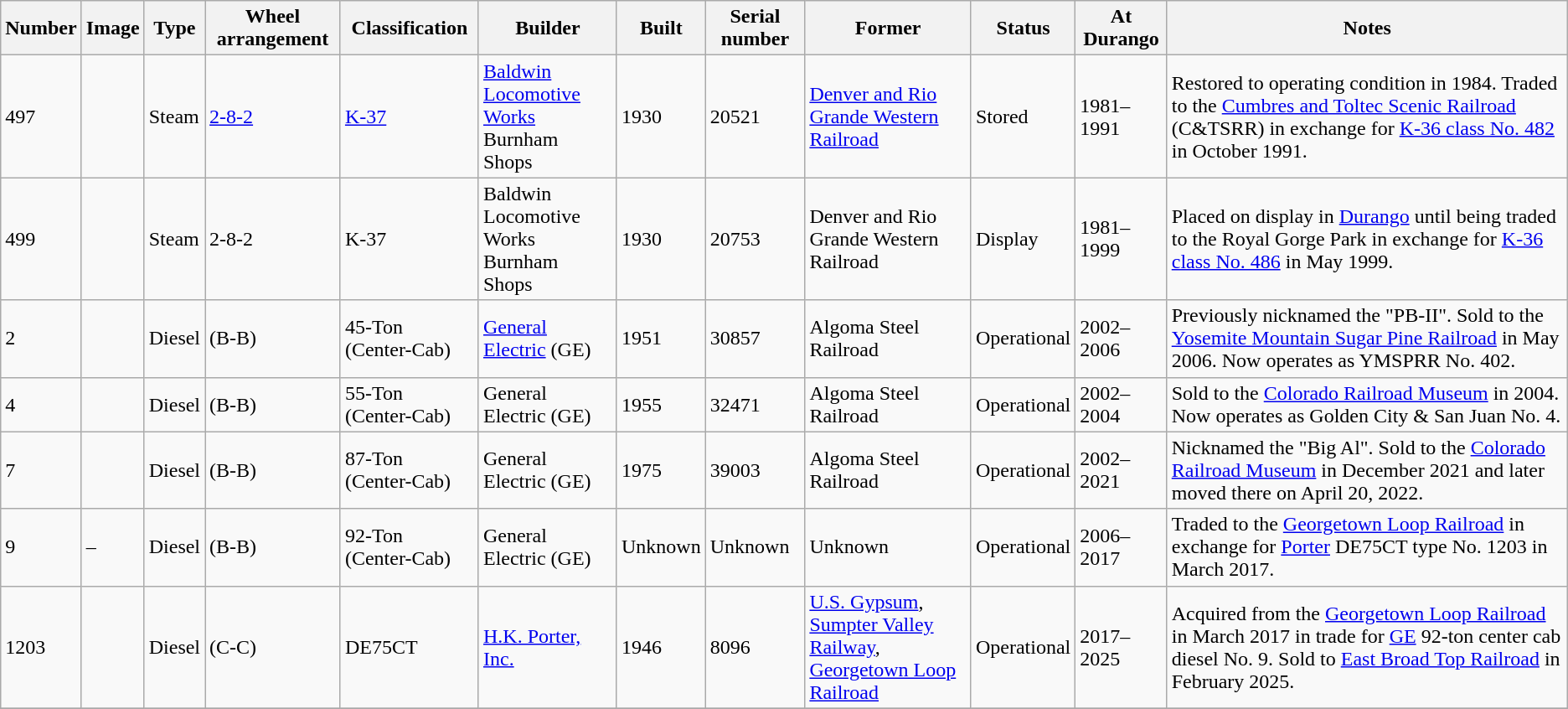<table class="wikitable">
<tr>
<th>Number</th>
<th>Image</th>
<th>Type</th>
<th>Wheel arrangement</th>
<th>Classification</th>
<th>Builder</th>
<th>Built</th>
<th>Serial number</th>
<th>Former</th>
<th>Status</th>
<th>At Durango</th>
<th>Notes</th>
</tr>
<tr>
<td>497</td>
<td></td>
<td>Steam</td>
<td><a href='#'>2-8-2</a></td>
<td><a href='#'>K-37</a></td>
<td><a href='#'>Baldwin Locomotive Works</a><br>Burnham Shops</td>
<td>1930</td>
<td>20521</td>
<td><a href='#'>Denver and Rio Grande Western Railroad</a></td>
<td>Stored</td>
<td>1981–1991</td>
<td>Restored to operating condition in 1984. Traded to the <a href='#'>Cumbres and Toltec Scenic Railroad</a> (C&TSRR) in exchange for <a href='#'>K-36 class No. 482</a> in October 1991.</td>
</tr>
<tr>
<td>499</td>
<td></td>
<td>Steam</td>
<td>2-8-2</td>
<td>K-37</td>
<td>Baldwin Locomotive Works<br>Burnham Shops</td>
<td>1930</td>
<td>20753</td>
<td>Denver and Rio Grande Western Railroad</td>
<td>Display</td>
<td>1981–1999</td>
<td>Placed on display in <a href='#'>Durango</a> until being traded to the Royal Gorge Park in exchange for <a href='#'>K-36 class No. 486</a> in May 1999.</td>
</tr>
<tr>
<td>2</td>
<td></td>
<td>Diesel</td>
<td>(B-B)</td>
<td>45-Ton (Center-Cab)</td>
<td><a href='#'>General Electric</a> (GE)</td>
<td>1951</td>
<td>30857</td>
<td>Algoma Steel Railroad</td>
<td>Operational</td>
<td>2002–2006</td>
<td>Previously nicknamed the "PB-II". Sold to the <a href='#'>Yosemite Mountain Sugar Pine Railroad</a> in May 2006. Now operates as YMSPRR No. 402.</td>
</tr>
<tr>
<td>4</td>
<td></td>
<td>Diesel</td>
<td>(B-B)</td>
<td>55-Ton (Center-Cab)</td>
<td>General Electric (GE)</td>
<td>1955</td>
<td>32471</td>
<td>Algoma Steel Railroad</td>
<td>Operational</td>
<td>2002–2004</td>
<td>Sold to the <a href='#'>Colorado Railroad Museum</a> in 2004. Now operates as Golden City & San Juan No. 4.</td>
</tr>
<tr>
<td>7</td>
<td></td>
<td>Diesel</td>
<td>(B-B)</td>
<td>87-Ton (Center-Cab)</td>
<td>General Electric (GE)</td>
<td>1975</td>
<td>39003</td>
<td>Algoma Steel Railroad</td>
<td>Operational</td>
<td>2002–2021</td>
<td>Nicknamed the "Big Al". Sold to the <a href='#'>Colorado Railroad Museum</a> in December 2021 and later moved there on April 20, 2022.</td>
</tr>
<tr>
<td>9</td>
<td>–</td>
<td>Diesel</td>
<td>(B-B)</td>
<td>92-Ton (Center-Cab)</td>
<td>General Electric (GE)</td>
<td>Unknown</td>
<td>Unknown</td>
<td>Unknown</td>
<td>Operational</td>
<td>2006–2017</td>
<td>Traded to the <a href='#'>Georgetown Loop Railroad</a> in exchange for <a href='#'>Porter</a> DE75CT type No. 1203 in March 2017.</td>
</tr>
<tr>
<td>1203</td>
<td></td>
<td>Diesel</td>
<td>(C-C)</td>
<td>DE75CT</td>
<td><a href='#'>H.K. Porter, Inc.</a></td>
<td>1946</td>
<td>8096</td>
<td><a href='#'>U.S. Gypsum</a>,<br><a href='#'>Sumpter Valley Railway</a>,<br><a href='#'>Georgetown Loop Railroad</a></td>
<td>Operational</td>
<td>2017–2025</td>
<td>Acquired from the <a href='#'>Georgetown Loop Railroad</a> in March 2017 in trade for <a href='#'>GE</a> 92-ton center cab diesel No. 9. Sold to <a href='#'>East Broad Top Railroad</a> in February 2025.</td>
</tr>
<tr>
</tr>
</table>
